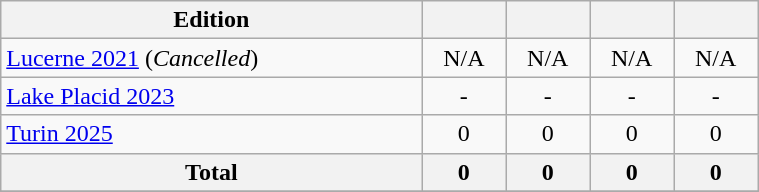<table class="wikitable" width=40% style="font-size:100%; text-align:center;">
<tr>
<th>Edition</th>
<th></th>
<th></th>
<th></th>
<th></th>
</tr>
<tr>
<td align=left> <a href='#'>Lucerne 2021</a> (<em>Cancelled</em>)</td>
<td>N/A</td>
<td>N/A</td>
<td>N/A</td>
<td>N/A</td>
</tr>
<tr>
<td align=left> <a href='#'>Lake Placid 2023</a></td>
<td>-</td>
<td>-</td>
<td>-</td>
<td>-</td>
</tr>
<tr>
<td align=left> <a href='#'>Turin 2025</a></td>
<td>0</td>
<td>0</td>
<td>0</td>
<td>0</td>
</tr>
<tr>
<th align-right>Total</th>
<th>0</th>
<th>0</th>
<th>0</th>
<th>0</th>
</tr>
<tr>
</tr>
</table>
